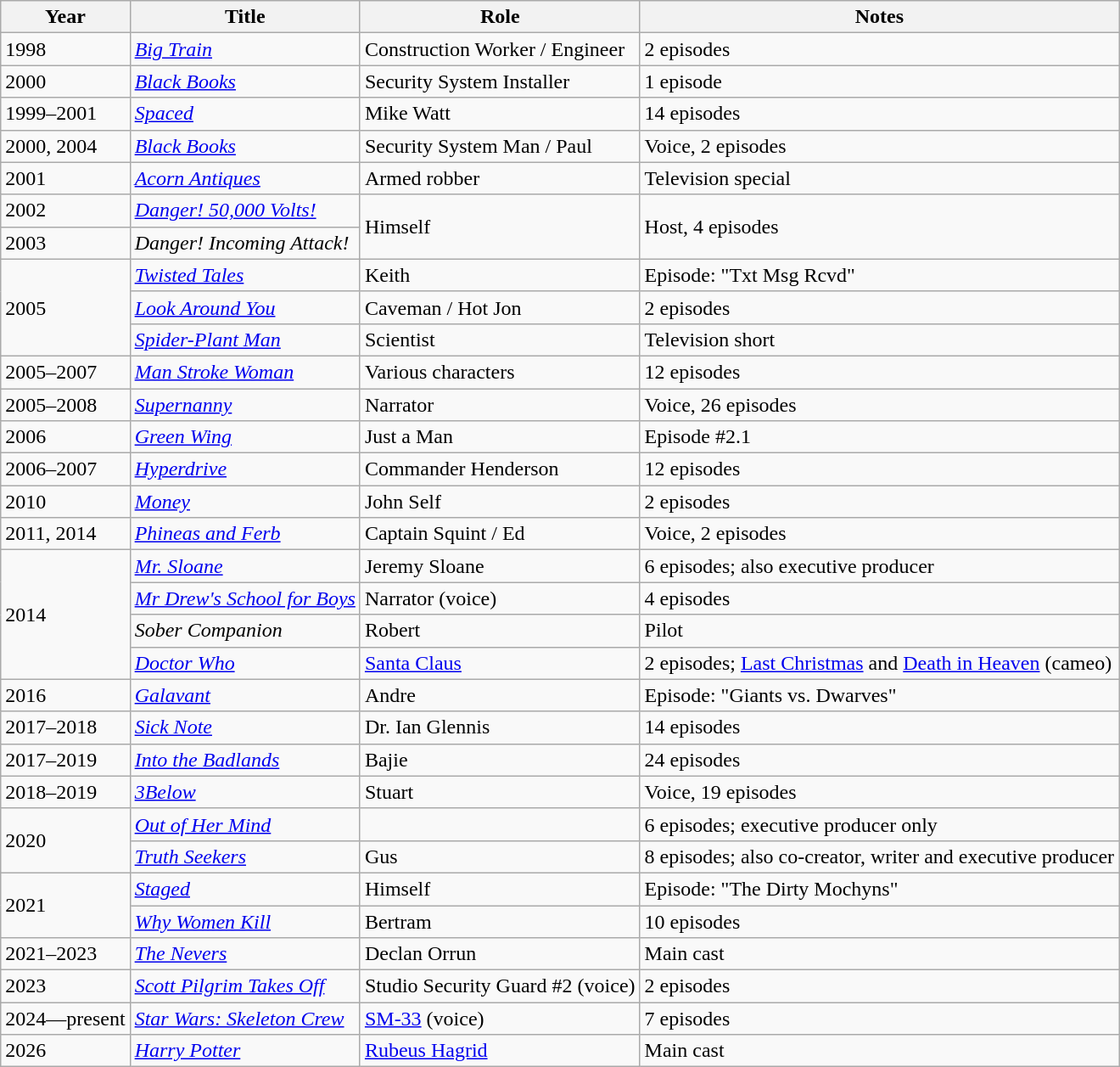<table class="wikitable sortable">
<tr>
<th>Year</th>
<th>Title</th>
<th>Role</th>
<th>Notes</th>
</tr>
<tr>
<td>1998</td>
<td><em><a href='#'>Big Train</a></em></td>
<td>Construction Worker / Engineer</td>
<td>2 episodes</td>
</tr>
<tr>
<td>2000</td>
<td><em><a href='#'>Black Books</a></em></td>
<td>Security System Installer</td>
<td>1 episode</td>
</tr>
<tr>
<td>1999–2001</td>
<td><em><a href='#'>Spaced</a></em></td>
<td>Mike Watt</td>
<td>14 episodes</td>
</tr>
<tr>
<td>2000, 2004</td>
<td><em><a href='#'>Black Books</a></em></td>
<td>Security System Man / Paul</td>
<td>Voice, 2 episodes</td>
</tr>
<tr>
<td>2001</td>
<td><em><a href='#'>Acorn Antiques</a></em></td>
<td>Armed robber</td>
<td>Television special</td>
</tr>
<tr>
<td>2002</td>
<td><em><a href='#'>Danger! 50,000 Volts!</a></em></td>
<td rowspan="2">Himself</td>
<td rowspan="2">Host, 4 episodes</td>
</tr>
<tr>
<td>2003</td>
<td><em>Danger! Incoming Attack!</em></td>
</tr>
<tr>
<td rowspan="3">2005</td>
<td><em><a href='#'>Twisted Tales</a></em></td>
<td>Keith</td>
<td>Episode: "Txt Msg Rcvd"</td>
</tr>
<tr>
<td><em><a href='#'>Look Around You</a></em></td>
<td>Caveman / Hot Jon</td>
<td>2 episodes</td>
</tr>
<tr>
<td><em><a href='#'>Spider-Plant Man</a></em></td>
<td>Scientist</td>
<td>Television short</td>
</tr>
<tr>
<td>2005–2007</td>
<td><em><a href='#'>Man Stroke Woman</a></em></td>
<td>Various characters</td>
<td>12 episodes</td>
</tr>
<tr>
<td>2005–2008</td>
<td><em><a href='#'>Supernanny</a></em></td>
<td>Narrator</td>
<td>Voice, 26 episodes</td>
</tr>
<tr>
<td>2006</td>
<td><em><a href='#'>Green Wing</a></em></td>
<td>Just a Man</td>
<td>Episode #2.1</td>
</tr>
<tr>
<td>2006–2007</td>
<td><em><a href='#'>Hyperdrive</a></em></td>
<td>Commander Henderson</td>
<td>12 episodes</td>
</tr>
<tr>
<td>2010</td>
<td><em><a href='#'>Money</a></em></td>
<td>John Self</td>
<td>2 episodes</td>
</tr>
<tr>
<td>2011, 2014</td>
<td><em><a href='#'>Phineas and Ferb</a></em></td>
<td>Captain Squint / Ed</td>
<td>Voice, 2 episodes</td>
</tr>
<tr>
<td rowspan="4">2014</td>
<td><em><a href='#'>Mr. Sloane</a></em></td>
<td>Jeremy Sloane</td>
<td>6 episodes; also executive producer</td>
</tr>
<tr>
<td><em><a href='#'>Mr Drew's School for Boys</a></em></td>
<td>Narrator (voice)</td>
<td>4 episodes</td>
</tr>
<tr>
<td><em>Sober Companion</em></td>
<td>Robert</td>
<td>Pilot</td>
</tr>
<tr>
<td><em><a href='#'>Doctor Who</a></em></td>
<td><a href='#'>Santa Claus</a></td>
<td>2 episodes; <a href='#'> Last Christmas</a> and <a href='#'>Death in Heaven</a> (cameo)</td>
</tr>
<tr>
<td>2016</td>
<td><em><a href='#'>Galavant</a></em></td>
<td>Andre</td>
<td>Episode: "Giants vs. Dwarves"</td>
</tr>
<tr>
<td>2017–2018</td>
<td><em><a href='#'>Sick Note</a></em></td>
<td>Dr. Ian Glennis</td>
<td>14 episodes</td>
</tr>
<tr>
<td>2017–2019</td>
<td><em><a href='#'>Into the Badlands</a></em></td>
<td>Bajie</td>
<td>24 episodes</td>
</tr>
<tr>
<td>2018–2019</td>
<td><em><a href='#'>3Below</a></em></td>
<td>Stuart</td>
<td>Voice, 19 episodes</td>
</tr>
<tr>
<td rowspan="2">2020</td>
<td><em><a href='#'>Out of Her Mind</a></em></td>
<td></td>
<td>6 episodes; executive producer only</td>
</tr>
<tr>
<td><em><a href='#'>Truth Seekers</a></em></td>
<td>Gus</td>
<td>8 episodes; also co-creator, writer and executive producer</td>
</tr>
<tr>
<td rowspan="2">2021</td>
<td><em><a href='#'>Staged</a></em></td>
<td>Himself</td>
<td>Episode: "The Dirty Mochyns"</td>
</tr>
<tr>
<td><em><a href='#'>Why Women Kill</a></em></td>
<td>Bertram</td>
<td>10 episodes</td>
</tr>
<tr>
<td>2021–2023</td>
<td><em><a href='#'>The Nevers</a></em></td>
<td>Declan Orrun</td>
<td>Main cast</td>
</tr>
<tr>
<td>2023</td>
<td><em><a href='#'>Scott Pilgrim Takes Off</a></em></td>
<td>Studio Security Guard #2 (voice)</td>
<td>2 episodes</td>
</tr>
<tr>
<td>2024—present</td>
<td><em><a href='#'>Star Wars: Skeleton Crew</a></em></td>
<td><a href='#'>SM-33</a> (voice)</td>
<td>7 episodes</td>
</tr>
<tr>
<td>2026</td>
<td><em><a href='#'>Harry Potter</a></em></td>
<td><a href='#'>Rubeus Hagrid</a></td>
<td>Main cast</td>
</tr>
</table>
